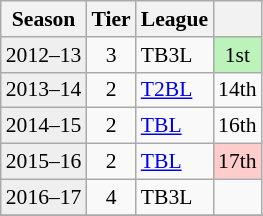<table class="wikitable" style="font-size:90%">
<tr>
<th>Season</th>
<th>Tier</th>
<th>League</th>
<th></th>
</tr>
<tr>
<td style="background:#efefef;">2012–13</td>
<td align="center">3</td>
<td>TB3L</td>
<td align="center" bgcolor=#BBF3BB>1st</td>
</tr>
<tr>
<td style="background:#efefef;">2013–14</td>
<td align="center">2</td>
<td><a href='#'>T2BL</a></td>
<td align="center">14th</td>
</tr>
<tr>
<td style="background:#efefef;">2014–15</td>
<td align="center">2</td>
<td><a href='#'>TBL</a></td>
<td align="center">16th</td>
</tr>
<tr>
<td style="background:#efefef;">2015–16</td>
<td align="center">2</td>
<td><a href='#'>TBL</a></td>
<td align="center" bgcolor=#fcc>17th</td>
</tr>
<tr>
<td style="background:#efefef;">2016–17</td>
<td align="center">4</td>
<td>TB3L</td>
<td align="center"></td>
</tr>
<tr>
</tr>
</table>
